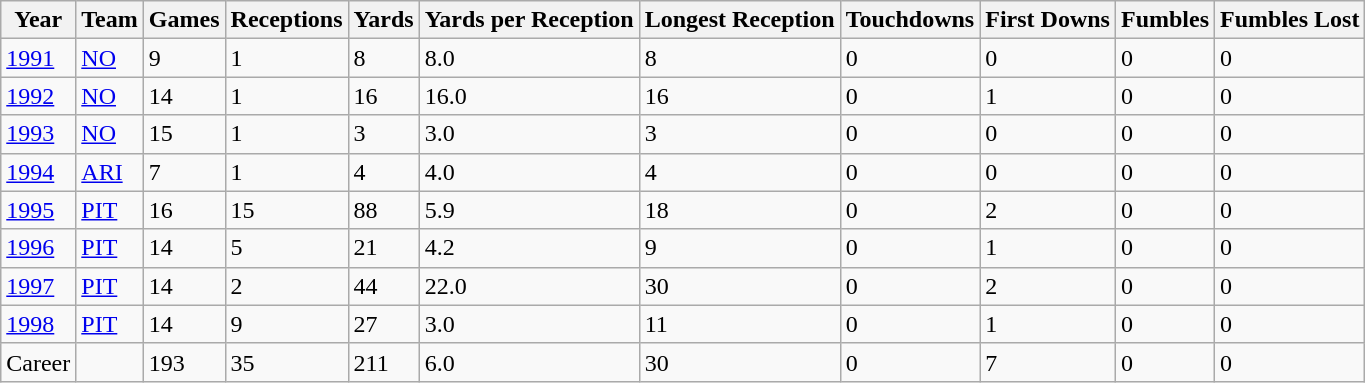<table class="wikitable">
<tr>
<th>Year</th>
<th>Team</th>
<th>Games</th>
<th>Receptions</th>
<th>Yards</th>
<th>Yards per Reception</th>
<th>Longest Reception</th>
<th>Touchdowns</th>
<th>First Downs</th>
<th>Fumbles</th>
<th>Fumbles Lost</th>
</tr>
<tr>
<td><a href='#'>1991</a></td>
<td><a href='#'>NO</a></td>
<td>9</td>
<td>1</td>
<td>8</td>
<td>8.0</td>
<td>8</td>
<td>0</td>
<td>0</td>
<td>0</td>
<td>0</td>
</tr>
<tr>
<td><a href='#'>1992</a></td>
<td><a href='#'>NO</a></td>
<td>14</td>
<td>1</td>
<td>16</td>
<td>16.0</td>
<td>16</td>
<td>0</td>
<td>1</td>
<td>0</td>
<td>0</td>
</tr>
<tr>
<td><a href='#'>1993</a></td>
<td><a href='#'>NO</a></td>
<td>15</td>
<td>1</td>
<td>3</td>
<td>3.0</td>
<td>3</td>
<td>0</td>
<td>0</td>
<td>0</td>
<td>0</td>
</tr>
<tr>
<td><a href='#'>1994</a></td>
<td><a href='#'>ARI</a></td>
<td>7</td>
<td>1</td>
<td>4</td>
<td>4.0</td>
<td>4</td>
<td>0</td>
<td>0</td>
<td>0</td>
<td>0</td>
</tr>
<tr>
<td><a href='#'>1995</a></td>
<td><a href='#'>PIT</a></td>
<td>16</td>
<td>15</td>
<td>88</td>
<td>5.9</td>
<td>18</td>
<td>0</td>
<td>2</td>
<td>0</td>
<td>0</td>
</tr>
<tr>
<td><a href='#'>1996</a></td>
<td><a href='#'>PIT</a></td>
<td>14</td>
<td>5</td>
<td>21</td>
<td>4.2</td>
<td>9</td>
<td>0</td>
<td>1</td>
<td>0</td>
<td>0</td>
</tr>
<tr>
<td><a href='#'>1997</a></td>
<td><a href='#'>PIT</a></td>
<td>14</td>
<td>2</td>
<td>44</td>
<td>22.0</td>
<td>30</td>
<td>0</td>
<td>2</td>
<td>0</td>
<td>0</td>
</tr>
<tr>
<td><a href='#'>1998</a></td>
<td><a href='#'>PIT</a></td>
<td>14</td>
<td>9</td>
<td>27</td>
<td>3.0</td>
<td>11</td>
<td>0</td>
<td>1</td>
<td>0</td>
<td>0</td>
</tr>
<tr>
<td>Career</td>
<td></td>
<td>193</td>
<td>35</td>
<td>211</td>
<td>6.0</td>
<td>30</td>
<td>0</td>
<td>7</td>
<td>0</td>
<td>0</td>
</tr>
</table>
